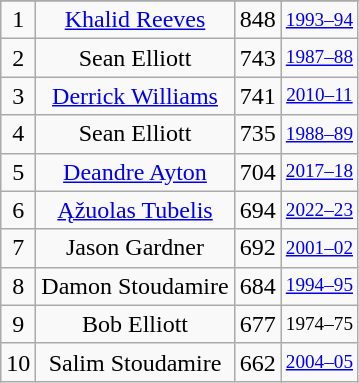<table class="wikitable" style="text-align: center;">
<tr>
</tr>
<tr>
<td>1</td>
<td><a href='#'>Khalid Reeves</a></td>
<td>848</td>
<td style="font-size:80%;"><a href='#'>1993–94</a></td>
</tr>
<tr>
<td>2</td>
<td>Sean Elliott</td>
<td>743</td>
<td style="font-size:80%;"><a href='#'>1987–88</a></td>
</tr>
<tr>
<td>3</td>
<td><a href='#'>Derrick Williams</a></td>
<td>741</td>
<td style="font-size:80%;"><a href='#'>2010–11</a></td>
</tr>
<tr>
<td>4</td>
<td>Sean Elliott</td>
<td>735</td>
<td style="font-size:80%;"><a href='#'>1988–89</a></td>
</tr>
<tr>
<td>5</td>
<td><a href='#'>Deandre Ayton</a></td>
<td>704</td>
<td style="font-size:80%;"><a href='#'>2017–18</a></td>
</tr>
<tr>
<td>6</td>
<td><a href='#'>Ąžuolas Tubelis</a></td>
<td>694</td>
<td style="font-size:80%;"><a href='#'>2022–23</a></td>
</tr>
<tr>
<td>7</td>
<td>Jason Gardner</td>
<td>692</td>
<td style="font-size:80%;"><a href='#'>2001–02</a></td>
</tr>
<tr>
<td>8</td>
<td>Damon Stoudamire</td>
<td>684</td>
<td style="font-size:80%;"><a href='#'>1994–95</a></td>
</tr>
<tr>
<td>9</td>
<td>Bob Elliott</td>
<td>677</td>
<td style="font-size:80%;">1974–75</td>
</tr>
<tr>
<td>10</td>
<td>Salim Stoudamire</td>
<td>662</td>
<td style="font-size:80%;"><a href='#'>2004–05</a></td>
</tr>
</table>
